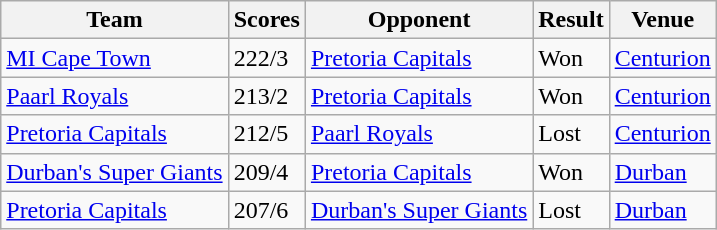<table class="wikitable">
<tr>
<th>Team</th>
<th>Scores</th>
<th>Opponent</th>
<th>Result</th>
<th>Venue</th>
</tr>
<tr>
<td><a href='#'>MI Cape Town</a></td>
<td>222/3</td>
<td><a href='#'>Pretoria Capitals</a></td>
<td>Won</td>
<td><a href='#'>Centurion</a></td>
</tr>
<tr>
<td><a href='#'>Paarl Royals</a></td>
<td>213/2</td>
<td><a href='#'>Pretoria Capitals</a></td>
<td>Won</td>
<td><a href='#'>Centurion</a></td>
</tr>
<tr>
<td><a href='#'>Pretoria Capitals</a></td>
<td>212/5</td>
<td><a href='#'>Paarl Royals</a></td>
<td>Lost</td>
<td><a href='#'>Centurion</a></td>
</tr>
<tr>
<td><a href='#'>Durban's Super Giants</a></td>
<td>209/4</td>
<td><a href='#'>Pretoria Capitals</a></td>
<td>Won</td>
<td><a href='#'>Durban</a></td>
</tr>
<tr>
<td><a href='#'>Pretoria Capitals</a></td>
<td>207/6</td>
<td><a href='#'>Durban's Super Giants</a></td>
<td>Lost</td>
<td><a href='#'>Durban</a></td>
</tr>
</table>
